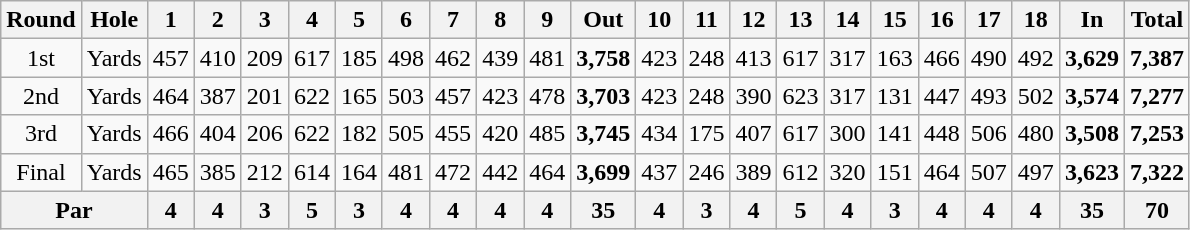<table class="wikitable" style="text-align:center">
<tr>
<th>Round</th>
<th>Hole</th>
<th>1</th>
<th>2</th>
<th>3</th>
<th>4</th>
<th>5</th>
<th>6</th>
<th>7</th>
<th>8</th>
<th>9</th>
<th>Out</th>
<th>10</th>
<th>11</th>
<th>12</th>
<th>13</th>
<th>14</th>
<th>15</th>
<th>16</th>
<th>17</th>
<th>18</th>
<th>In</th>
<th>Total</th>
</tr>
<tr>
<td>1st</td>
<td>Yards</td>
<td>457</td>
<td>410</td>
<td>209</td>
<td>617</td>
<td>185</td>
<td>498</td>
<td>462</td>
<td>439</td>
<td>481</td>
<td><strong>3,758</strong></td>
<td>423</td>
<td>248</td>
<td>413</td>
<td>617</td>
<td>317</td>
<td>163</td>
<td>466</td>
<td>490</td>
<td>492</td>
<td><strong>3,629</strong></td>
<td><strong>7,387</strong></td>
</tr>
<tr>
<td>2nd</td>
<td>Yards</td>
<td>464</td>
<td>387</td>
<td>201</td>
<td>622</td>
<td>165</td>
<td>503</td>
<td>457</td>
<td>423</td>
<td>478</td>
<td><strong>3,703</strong></td>
<td>423</td>
<td>248</td>
<td>390</td>
<td>623</td>
<td>317</td>
<td>131</td>
<td>447</td>
<td>493</td>
<td>502</td>
<td><strong>3,574</strong></td>
<td><strong>7,277</strong></td>
</tr>
<tr>
<td>3rd</td>
<td>Yards</td>
<td>466</td>
<td>404</td>
<td>206</td>
<td>622</td>
<td>182</td>
<td>505</td>
<td>455</td>
<td>420</td>
<td>485</td>
<td><strong>3,745</strong></td>
<td>434</td>
<td>175</td>
<td>407</td>
<td>617</td>
<td>300</td>
<td>141</td>
<td>448</td>
<td>506</td>
<td>480</td>
<td><strong>3,508</strong></td>
<td><strong>7,253</strong></td>
</tr>
<tr>
<td>Final</td>
<td>Yards</td>
<td>465</td>
<td>385</td>
<td>212</td>
<td>614</td>
<td>164</td>
<td>481</td>
<td>472</td>
<td>442</td>
<td>464</td>
<td><strong>3,699</strong></td>
<td>437</td>
<td>246</td>
<td>389</td>
<td>612</td>
<td>320</td>
<td>151</td>
<td>464</td>
<td>507</td>
<td>497</td>
<td><strong>3,623</strong></td>
<td><strong>7,322</strong></td>
</tr>
<tr>
<th colspan="2">Par</th>
<th>4</th>
<th>4</th>
<th>3</th>
<th>5</th>
<th>3</th>
<th>4</th>
<th>4</th>
<th>4</th>
<th>4</th>
<th>35</th>
<th>4</th>
<th>3</th>
<th>4</th>
<th>5</th>
<th>4</th>
<th>3</th>
<th>4</th>
<th>4</th>
<th>4</th>
<th>35</th>
<th>70</th>
</tr>
</table>
